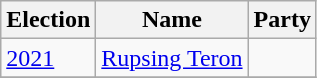<table class="wikitable sortable">
<tr>
<th>Election</th>
<th>Name</th>
<th colspan=2>Party</th>
</tr>
<tr>
<td><a href='#'>2021</a></td>
<td><a href='#'>Rupsing Teron</a></td>
<td></td>
</tr>
<tr>
</tr>
</table>
